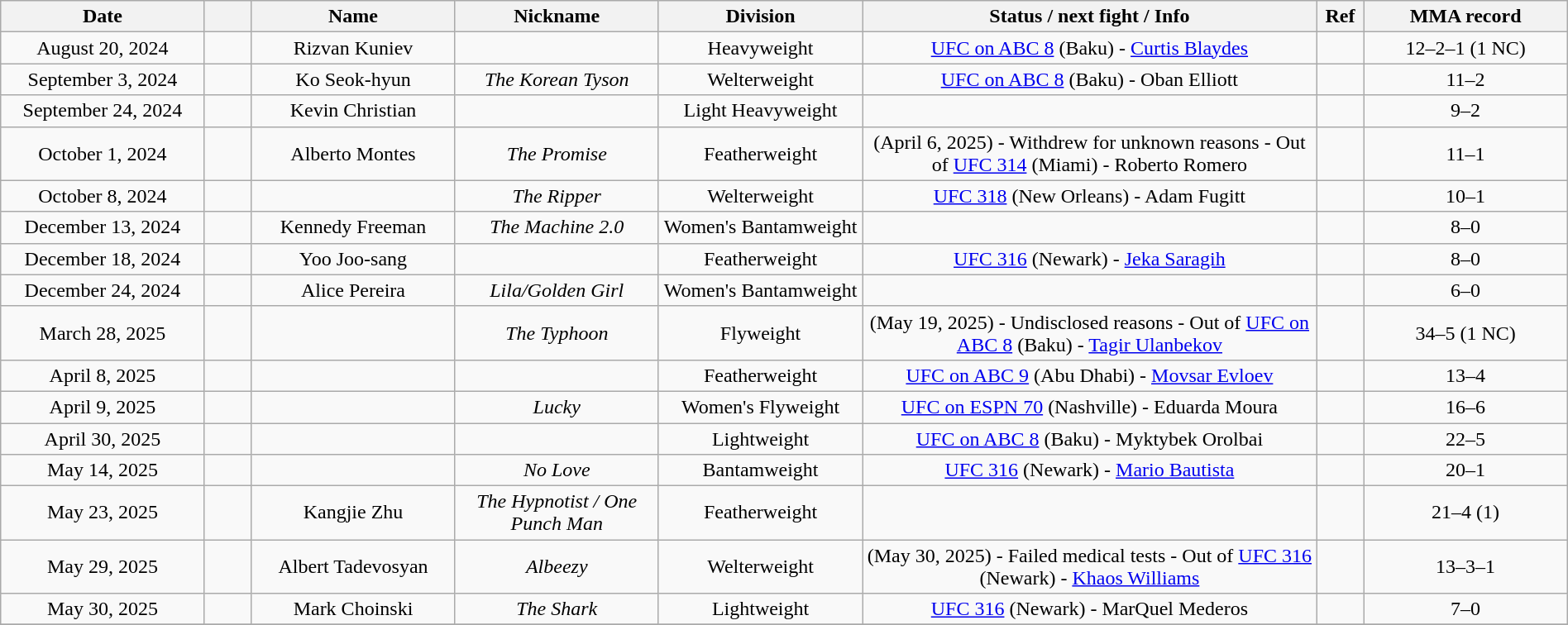<table class="wikitable sortable" width="100%" style="text-align:center">
<tr>
<th width=13%>Date</th>
<th width=3%></th>
<th width=13%>Name</th>
<th width=13%>Nickname</th>
<th width=13%>Division</th>
<th width=29%>Status / next fight / Info</th>
<th width=3%>Ref</th>
<th width=14%>MMA record</th>
</tr>
<tr>
<td>August 20, 2024</td>
<td></td>
<td>Rizvan Kuniev</td>
<td></td>
<td>Heavyweight</td>
<td><a href='#'>UFC on ABC 8</a>  (Baku) - <a href='#'>Curtis Blaydes</a></td>
<td></td>
<td>12–2–1 (1 NC)</td>
</tr>
<tr>
<td>September 3, 2024</td>
<td></td>
<td>Ko Seok-hyun</td>
<td><em>The Korean Tyson</em></td>
<td>Welterweight</td>
<td><a href='#'>UFC on ABC 8</a> (Baku) - Oban Elliott</td>
<td></td>
<td>11–2</td>
</tr>
<tr>
<td>September 24, 2024</td>
<td></td>
<td>Kevin Christian</td>
<td></td>
<td>Light Heavyweight</td>
<td></td>
<td></td>
<td>9–2</td>
</tr>
<tr>
<td>October 1, 2024</td>
<td></td>
<td>Alberto Montes</td>
<td><em>The Promise</em></td>
<td>Featherweight</td>
<td>(April 6, 2025) - Withdrew for unknown reasons - Out of <a href='#'>UFC 314</a> (Miami) - Roberto Romero</td>
<td></td>
<td>11–1</td>
</tr>
<tr>
<td>October 8, 2024</td>
<td></td>
<td></td>
<td><em>The Ripper</em></td>
<td>Welterweight</td>
<td><a href='#'>UFC 318</a> (New Orleans) - Adam Fugitt</td>
<td></td>
<td>10–1</td>
</tr>
<tr>
<td>December 13, 2024</td>
<td></td>
<td>Kennedy Freeman</td>
<td><em>The Machine 2.0</em></td>
<td>Women's Bantamweight</td>
<td></td>
<td></td>
<td>8–0</td>
</tr>
<tr>
<td>December 18, 2024</td>
<td></td>
<td>Yoo Joo-sang</td>
<td></td>
<td>Featherweight</td>
<td><a href='#'>UFC 316</a> (Newark) - <a href='#'>Jeka Saragih</a></td>
<td></td>
<td>8–0</td>
</tr>
<tr>
<td>December 24, 2024</td>
<td></td>
<td>Alice Pereira</td>
<td><em>Lila/Golden Girl</em></td>
<td>Women's Bantamweight</td>
<td></td>
<td></td>
<td>6–0</td>
</tr>
<tr>
<td>March 28, 2025</td>
<td></td>
<td></td>
<td><em>The Typhoon</em></td>
<td>Flyweight</td>
<td>(May 19, 2025) - Undisclosed reasons - Out of <a href='#'>UFC on ABC 8</a>  (Baku) - <a href='#'>Tagir Ulanbekov</a></td>
<td></td>
<td>34–5 (1 NC)</td>
</tr>
<tr>
<td>April 8, 2025</td>
<td></td>
<td></td>
<td></td>
<td>Featherweight</td>
<td><a href='#'>UFC on ABC 9</a> (Abu Dhabi) - <a href='#'>Movsar Evloev</a></td>
<td></td>
<td>13–4</td>
</tr>
<tr>
<td>April 9, 2025</td>
<td></td>
<td></td>
<td><em>Lucky</em></td>
<td>Women's Flyweight</td>
<td><a href='#'>UFC on ESPN 70</a> (Nashville) - Eduarda Moura</td>
<td></td>
<td>16–6</td>
</tr>
<tr>
<td>April 30, 2025</td>
<td></td>
<td></td>
<td></td>
<td>Lightweight</td>
<td><a href='#'>UFC on ABC 8</a> (Baku) - Myktybek Orolbai</td>
<td></td>
<td>22–5</td>
</tr>
<tr>
<td>May 14, 2025</td>
<td></td>
<td></td>
<td><em>No Love</em></td>
<td>Bantamweight</td>
<td><a href='#'>UFC 316</a> (Newark) - <a href='#'>Mario Bautista</a></td>
<td></td>
<td>20–1</td>
</tr>
<tr>
<td>May 23, 2025</td>
<td></td>
<td>Kangjie Zhu</td>
<td><em>The Hypnotist / One Punch Man</em></td>
<td>Featherweight</td>
<td></td>
<td></td>
<td>21–4 (1)</td>
</tr>
<tr>
<td>May 29, 2025</td>
<td></td>
<td>Albert Tadevosyan</td>
<td><em>Albeezy</em></td>
<td>Welterweight</td>
<td>(May 30, 2025) - Failed medical tests - Out of <a href='#'>UFC 316</a> (Newark) - <a href='#'>Khaos Williams</a></td>
<td></td>
<td>13–3–1</td>
</tr>
<tr>
<td>May 30, 2025</td>
<td></td>
<td>Mark Choinski</td>
<td><em>The Shark</em></td>
<td>Lightweight</td>
<td><a href='#'>UFC 316</a> (Newark) - MarQuel Mederos</td>
<td></td>
<td>7–0</td>
</tr>
<tr>
</tr>
</table>
